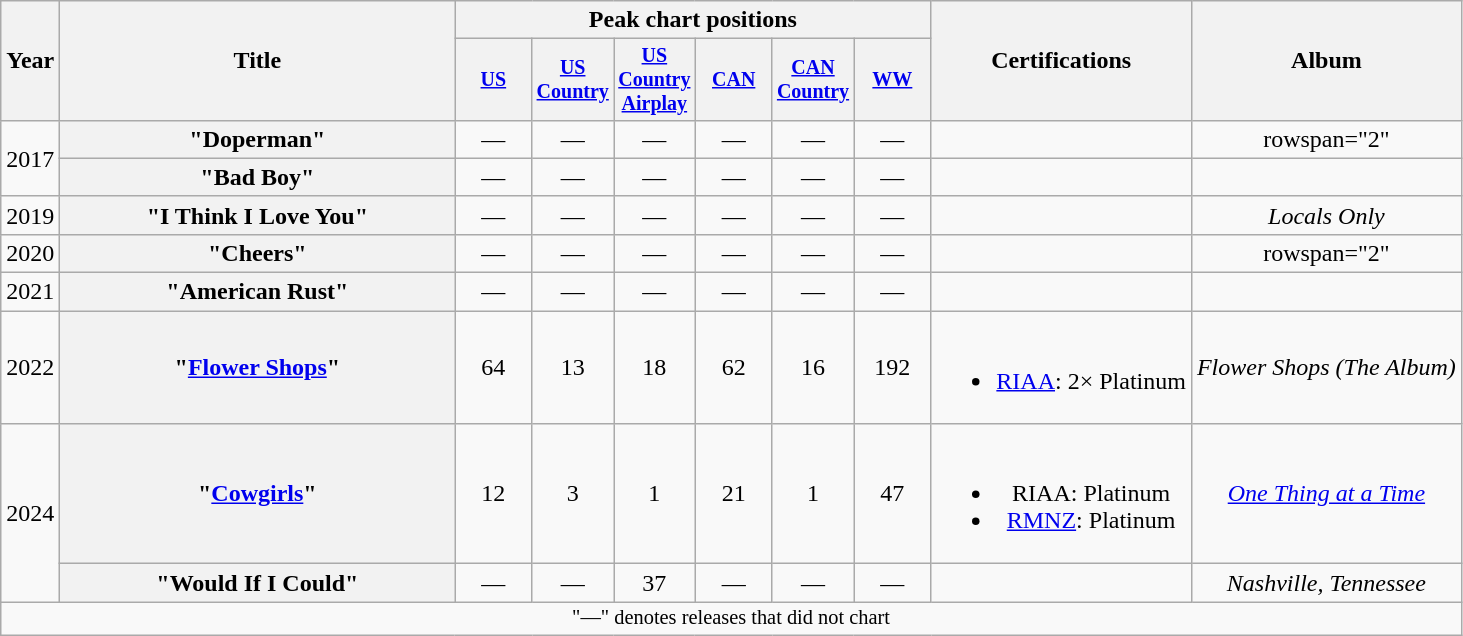<table class="wikitable plainrowheaders" style="text-align:center;">
<tr>
<th scope="col" rowspan="2">Year</th>
<th scope="col" rowspan="2" style="width:16em;">Title</th>
<th scope="col" colspan="6">Peak chart positions</th>
<th scope="col" rowspan="2">Certifications</th>
<th scope="col" rowspan="2">Album</th>
</tr>
<tr style="font-size:smaller;">
<th scope="col" width="45"><a href='#'>US</a><br></th>
<th scope="col" width="45"><a href='#'>US Country</a><br></th>
<th scope="col" width="45"><a href='#'>US Country Airplay</a><br></th>
<th scope="col" width="45"><a href='#'>CAN</a><br></th>
<th scope="col" width="45"><a href='#'>CAN Country</a><br></th>
<th scope="col" width="45"><a href='#'>WW</a><br></th>
</tr>
<tr>
<td rowspan="2">2017</td>
<th scope="row">"Doperman"</th>
<td>—</td>
<td>—</td>
<td>—</td>
<td>—</td>
<td>—</td>
<td>—</td>
<td></td>
<td>rowspan="2" </td>
</tr>
<tr>
<th scope="row">"Bad Boy"</th>
<td>—</td>
<td>—</td>
<td>—</td>
<td>—</td>
<td>—</td>
<td>—</td>
<td></td>
</tr>
<tr>
<td>2019</td>
<th scope="row">"I Think I Love You"</th>
<td>—</td>
<td>—</td>
<td>—</td>
<td>—</td>
<td>—</td>
<td>—</td>
<td></td>
<td><em>Locals Only</em></td>
</tr>
<tr>
<td>2020</td>
<th scope="row">"Cheers"</th>
<td>—</td>
<td>—</td>
<td>—</td>
<td>—</td>
<td>—</td>
<td>—</td>
<td></td>
<td>rowspan="2" </td>
</tr>
<tr>
<td>2021</td>
<th scope="row">"American Rust"</th>
<td>—</td>
<td>—</td>
<td>—</td>
<td>—</td>
<td>—</td>
<td>—</td>
<td></td>
</tr>
<tr>
<td>2022</td>
<th scope="row">"<a href='#'>Flower Shops</a>"<br></th>
<td>64</td>
<td>13</td>
<td>18</td>
<td>62</td>
<td>16</td>
<td>192</td>
<td><br><ul><li><a href='#'>RIAA</a>: 2× Platinum</li></ul></td>
<td><em>Flower Shops (The Album)</em></td>
</tr>
<tr>
<td rowspan="2">2024</td>
<th scope="row">"<a href='#'>Cowgirls</a>"<br></th>
<td>12</td>
<td>3</td>
<td>1</td>
<td>21</td>
<td>1</td>
<td>47</td>
<td><br><ul><li>RIAA: Platinum</li><li><a href='#'>RMNZ</a>: Platinum</li></ul></td>
<td><em><a href='#'>One Thing at a Time</a></em></td>
</tr>
<tr>
<th scope="row">"Would If I Could"</th>
<td>—</td>
<td>—</td>
<td>37</td>
<td>—</td>
<td>—</td>
<td>—</td>
<td></td>
<td><em>Nashville, Tennessee</em></td>
</tr>
<tr>
<td colspan="10" style="font-size:85%">"—" denotes releases that did not chart</td>
</tr>
</table>
